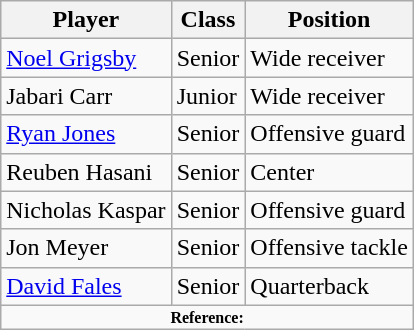<table class="wikitable" border="1">
<tr>
<th>Player</th>
<th>Class</th>
<th>Position</th>
</tr>
<tr>
<td><a href='#'>Noel Grigsby</a></td>
<td>Senior</td>
<td>Wide receiver</td>
</tr>
<tr>
<td>Jabari Carr</td>
<td>Junior</td>
<td>Wide receiver</td>
</tr>
<tr>
<td><a href='#'>Ryan Jones</a></td>
<td>Senior</td>
<td>Offensive guard</td>
</tr>
<tr>
<td>Reuben Hasani</td>
<td>Senior</td>
<td>Center</td>
</tr>
<tr>
<td>Nicholas Kaspar</td>
<td>Senior</td>
<td>Offensive guard</td>
</tr>
<tr>
<td>Jon Meyer</td>
<td>Senior</td>
<td>Offensive tackle</td>
</tr>
<tr>
<td><a href='#'>David Fales</a></td>
<td>Senior</td>
<td>Quarterback</td>
</tr>
<tr>
<td colspan="3" style="font-size: 8pt" align="center"><strong>Reference:</strong></td>
</tr>
</table>
